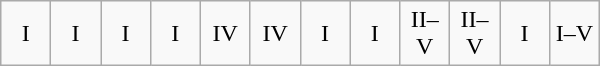<table class="wikitable" style="text-align:center; width:400px;">
<tr>
<td width=8%>I</td>
<td width=8%>I</td>
<td width=8%>I</td>
<td width=8%>I</td>
<td width=8%>IV</td>
<td width=8%>IV</td>
<td width=8%>I</td>
<td width=8%>I</td>
<td width=8%>II–V</td>
<td width=8%>II–V</td>
<td width=8%>I</td>
<td width=8%>I–V</td>
</tr>
</table>
